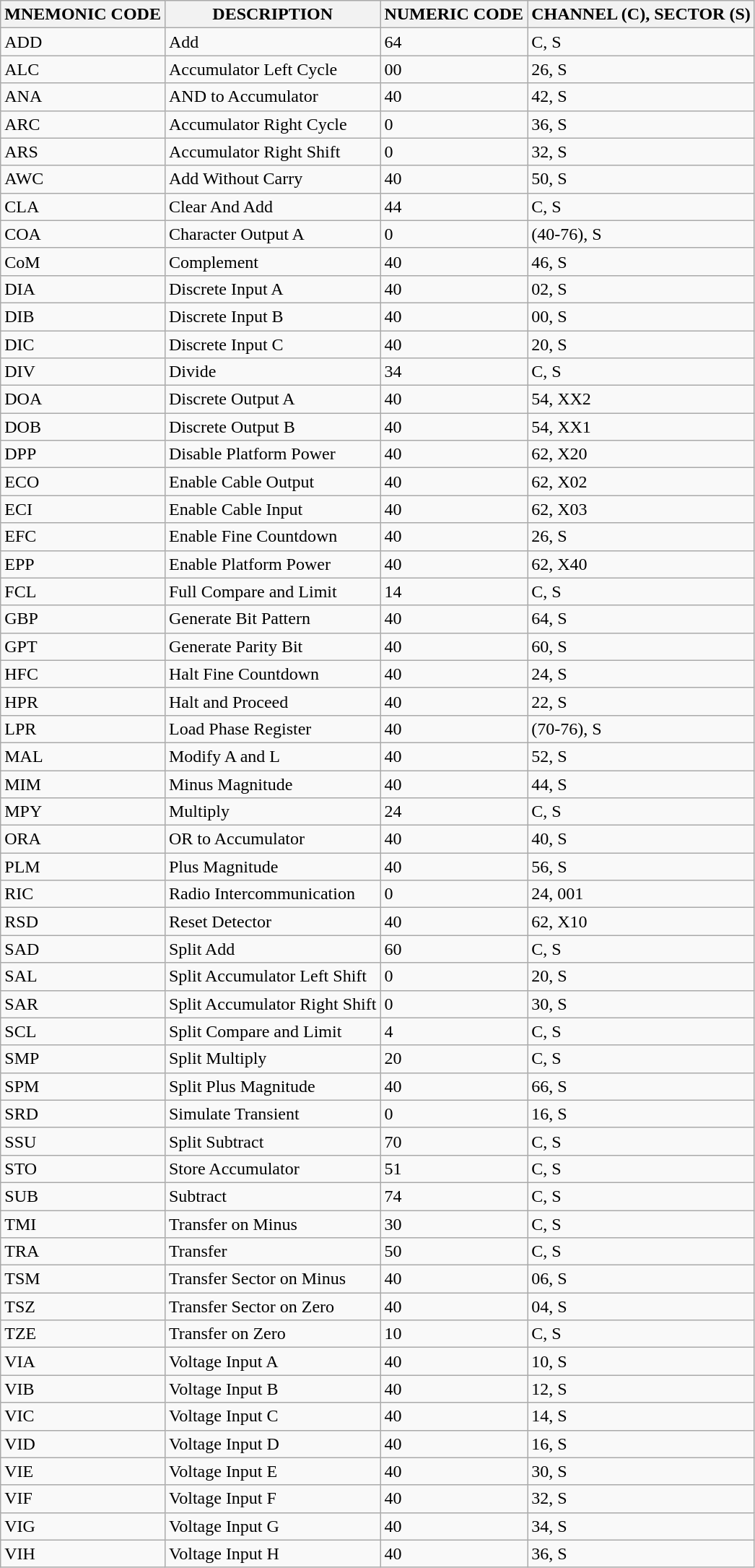<table class="wikitable sortable" border="1">
<tr>
<th>MNEMONIC CODE</th>
<th>DESCRIPTION</th>
<th>NUMERIC CODE</th>
<th>CHANNEL (C), SECTOR (S)</th>
</tr>
<tr>
<td>ADD</td>
<td>Add</td>
<td>64</td>
<td>C, S</td>
</tr>
<tr>
<td>ALC</td>
<td>Accumulator Left Cycle</td>
<td>00</td>
<td>26, S</td>
</tr>
<tr>
<td>ANA</td>
<td>AND to Accumulator</td>
<td>40</td>
<td>42, S</td>
</tr>
<tr>
<td>ARC</td>
<td>Accumulator Right Cycle</td>
<td>0</td>
<td>36, S</td>
</tr>
<tr>
<td>ARS</td>
<td>Accumulator Right Shift</td>
<td>0</td>
<td>32, S</td>
</tr>
<tr>
<td>AWC</td>
<td>Add Without Carry</td>
<td>40</td>
<td>50, S</td>
</tr>
<tr>
<td>CLA</td>
<td>Clear And Add</td>
<td>44</td>
<td>C, S</td>
</tr>
<tr>
<td>COA</td>
<td>Character Output A</td>
<td>0</td>
<td>(40-76), S</td>
</tr>
<tr>
<td>CoM</td>
<td>Complement</td>
<td>40</td>
<td>46, S</td>
</tr>
<tr>
<td>DIA</td>
<td>Discrete Input A</td>
<td>40</td>
<td>02, S</td>
</tr>
<tr>
<td>DIB</td>
<td>Discrete Input B</td>
<td>40</td>
<td>00, S</td>
</tr>
<tr>
<td>DIC</td>
<td>Discrete Input C</td>
<td>40</td>
<td>20, S</td>
</tr>
<tr>
<td>DIV</td>
<td>Divide</td>
<td>34</td>
<td>C, S</td>
</tr>
<tr>
<td>DOA</td>
<td>Discrete Output A</td>
<td>40</td>
<td>54, XX2</td>
</tr>
<tr>
<td>DOB</td>
<td>Discrete Output B</td>
<td>40</td>
<td>54, XX1</td>
</tr>
<tr>
<td>DPP</td>
<td>Disable Platform Power</td>
<td>40</td>
<td>62, X20</td>
</tr>
<tr>
<td>ECO</td>
<td>Enable Cable Output</td>
<td>40</td>
<td>62, X02</td>
</tr>
<tr>
<td>ECI</td>
<td>Enable Cable Input</td>
<td>40</td>
<td>62, X03</td>
</tr>
<tr>
<td>EFC</td>
<td>Enable Fine Countdown</td>
<td>40</td>
<td>26, S</td>
</tr>
<tr>
<td>EPP</td>
<td>Enable Platform Power</td>
<td>40</td>
<td>62, X40</td>
</tr>
<tr>
<td>FCL</td>
<td>Full Compare and Limit</td>
<td>14</td>
<td>C, S</td>
</tr>
<tr>
<td>GBP</td>
<td>Generate Bit Pattern</td>
<td>40</td>
<td>64, S</td>
</tr>
<tr>
<td>GPT</td>
<td>Generate Parity Bit</td>
<td>40</td>
<td>60, S</td>
</tr>
<tr>
<td>HFC</td>
<td>Halt Fine Countdown</td>
<td>40</td>
<td>24, S</td>
</tr>
<tr>
<td>HPR</td>
<td>Halt and Proceed</td>
<td>40</td>
<td>22, S</td>
</tr>
<tr>
<td>LPR</td>
<td>Load Phase Register</td>
<td>40</td>
<td>(70-76), S</td>
</tr>
<tr>
<td>MAL</td>
<td>Modify A and L</td>
<td>40</td>
<td>52, S</td>
</tr>
<tr>
<td>MIM</td>
<td>Minus Magnitude</td>
<td>40</td>
<td>44, S</td>
</tr>
<tr>
<td>MPY</td>
<td>Multiply</td>
<td>24</td>
<td>C, S</td>
</tr>
<tr>
<td>ORA</td>
<td>OR to Accumulator</td>
<td>40</td>
<td>40, S</td>
</tr>
<tr>
<td>PLM</td>
<td>Plus Magnitude</td>
<td>40</td>
<td>56, S</td>
</tr>
<tr>
<td>RIC</td>
<td>Radio Intercommunication</td>
<td>0</td>
<td>24, 001</td>
</tr>
<tr>
<td>RSD</td>
<td>Reset Detector</td>
<td>40</td>
<td>62, X10</td>
</tr>
<tr>
<td>SAD</td>
<td>Split Add</td>
<td>60</td>
<td>C, S</td>
</tr>
<tr>
<td>SAL</td>
<td>Split Accumulator Left Shift</td>
<td>0</td>
<td>20, S</td>
</tr>
<tr>
<td>SAR</td>
<td>Split Accumulator Right Shift</td>
<td>0</td>
<td>30, S</td>
</tr>
<tr>
<td>SCL</td>
<td>Split Compare and Limit</td>
<td>4</td>
<td>C, S</td>
</tr>
<tr>
<td>SMP</td>
<td>Split Multiply</td>
<td>20</td>
<td>C, S</td>
</tr>
<tr>
<td>SPM</td>
<td>Split Plus Magnitude</td>
<td>40</td>
<td>66, S</td>
</tr>
<tr>
<td>SRD</td>
<td>Simulate Transient</td>
<td>0</td>
<td>16, S</td>
</tr>
<tr>
<td>SSU</td>
<td>Split Subtract</td>
<td>70</td>
<td>C, S</td>
</tr>
<tr>
<td>STO</td>
<td>Store Accumulator</td>
<td>51</td>
<td>C, S</td>
</tr>
<tr>
<td>SUB</td>
<td>Subtract</td>
<td>74</td>
<td>C, S</td>
</tr>
<tr>
<td>TMI</td>
<td>Transfer on Minus</td>
<td>30</td>
<td>C, S</td>
</tr>
<tr>
<td>TRA</td>
<td>Transfer</td>
<td>50</td>
<td>C, S</td>
</tr>
<tr>
<td>TSM</td>
<td>Transfer Sector on Minus</td>
<td>40</td>
<td>06, S</td>
</tr>
<tr>
<td>TSZ</td>
<td>Transfer Sector on Zero</td>
<td>40</td>
<td>04, S</td>
</tr>
<tr>
<td>TZE</td>
<td>Transfer on Zero</td>
<td>10</td>
<td>C, S</td>
</tr>
<tr>
<td>VIA</td>
<td>Voltage Input A</td>
<td>40</td>
<td>10, S</td>
</tr>
<tr>
<td>VIB</td>
<td>Voltage Input B</td>
<td>40</td>
<td>12, S</td>
</tr>
<tr>
<td>VIC</td>
<td>Voltage Input C</td>
<td>40</td>
<td>14, S</td>
</tr>
<tr>
<td>VID</td>
<td>Voltage Input D</td>
<td>40</td>
<td>16, S</td>
</tr>
<tr>
<td>VIE</td>
<td>Voltage Input E</td>
<td>40</td>
<td>30, S</td>
</tr>
<tr>
<td>VIF</td>
<td>Voltage Input F</td>
<td>40</td>
<td>32, S</td>
</tr>
<tr>
<td>VIG</td>
<td>Voltage Input G</td>
<td>40</td>
<td>34, S</td>
</tr>
<tr>
<td>VIH</td>
<td>Voltage Input H</td>
<td>40</td>
<td>36, S</td>
</tr>
</table>
